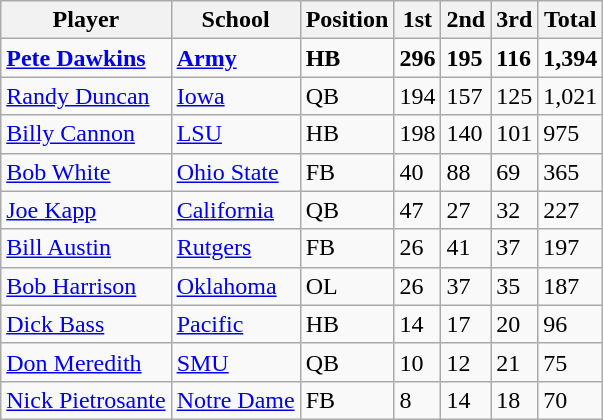<table class="wikitable">
<tr>
<th>Player</th>
<th>School</th>
<th>Position</th>
<th>1st</th>
<th>2nd</th>
<th>3rd</th>
<th>Total</th>
</tr>
<tr>
<td><strong><a href='#'>Pete Dawkins</a></strong></td>
<td><strong><a href='#'>Army</a></strong></td>
<td><strong>HB</strong></td>
<td><strong>296</strong></td>
<td><strong>195</strong></td>
<td><strong>116</strong></td>
<td><strong>1,394</strong></td>
</tr>
<tr>
<td><a href='#'>Randy Duncan</a></td>
<td><a href='#'>Iowa</a></td>
<td>QB</td>
<td>194</td>
<td>157</td>
<td>125</td>
<td>1,021</td>
</tr>
<tr>
<td><a href='#'>Billy Cannon</a></td>
<td><a href='#'>LSU</a></td>
<td>HB</td>
<td>198</td>
<td>140</td>
<td>101</td>
<td>975</td>
</tr>
<tr>
<td><a href='#'>Bob White</a></td>
<td><a href='#'>Ohio State</a></td>
<td>FB</td>
<td>40</td>
<td>88</td>
<td>69</td>
<td>365</td>
</tr>
<tr>
<td><a href='#'>Joe Kapp</a></td>
<td><a href='#'>California</a></td>
<td>QB</td>
<td>47</td>
<td>27</td>
<td>32</td>
<td>227</td>
</tr>
<tr>
<td><a href='#'>Bill Austin</a></td>
<td><a href='#'>Rutgers</a></td>
<td>FB</td>
<td>26</td>
<td>41</td>
<td>37</td>
<td>197</td>
</tr>
<tr>
<td><a href='#'>Bob Harrison</a></td>
<td><a href='#'>Oklahoma</a></td>
<td>OL</td>
<td>26</td>
<td>37</td>
<td>35</td>
<td>187</td>
</tr>
<tr>
<td><a href='#'>Dick Bass</a></td>
<td><a href='#'>Pacific</a></td>
<td>HB</td>
<td>14</td>
<td>17</td>
<td>20</td>
<td>96</td>
</tr>
<tr>
<td><a href='#'>Don Meredith</a></td>
<td><a href='#'>SMU</a></td>
<td>QB</td>
<td>10</td>
<td>12</td>
<td>21</td>
<td>75</td>
</tr>
<tr>
<td><a href='#'>Nick Pietrosante</a></td>
<td><a href='#'>Notre Dame</a></td>
<td>FB</td>
<td>8</td>
<td>14</td>
<td>18</td>
<td>70</td>
</tr>
</table>
